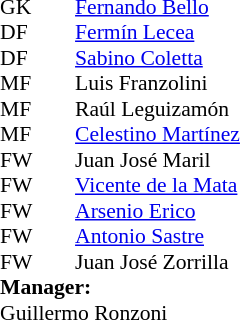<table style="font-size:90%; margin:0.2em auto;" cellspacing="0" cellpadding="0">
<tr>
<th width="25"></th>
<th width="25"></th>
</tr>
<tr>
<td>GK</td>
<td></td>
<td> <a href='#'>Fernando Bello</a></td>
</tr>
<tr>
<td>DF</td>
<td></td>
<td> <a href='#'>Fermín Lecea</a></td>
</tr>
<tr>
<td>DF</td>
<td></td>
<td> <a href='#'>Sabino Coletta</a></td>
</tr>
<tr>
<td>MF</td>
<td></td>
<td> Luis Franzolini</td>
</tr>
<tr>
<td>MF</td>
<td></td>
<td> Raúl Leguizamón</td>
</tr>
<tr>
<td>MF</td>
<td></td>
<td> <a href='#'>Celestino Martínez</a></td>
</tr>
<tr>
<td>FW</td>
<td></td>
<td> Juan José Maril</td>
</tr>
<tr>
<td>FW</td>
<td></td>
<td> <a href='#'>Vicente de la Mata</a></td>
</tr>
<tr>
<td>FW</td>
<td></td>
<td> <a href='#'>Arsenio Erico</a></td>
</tr>
<tr>
<td>FW</td>
<td></td>
<td> <a href='#'>Antonio Sastre</a></td>
</tr>
<tr>
<td>FW</td>
<td></td>
<td> Juan José Zorrilla</td>
</tr>
<tr>
<td colspan=3><strong>Manager:</strong></td>
</tr>
<tr>
<td colspan=4> Guillermo Ronzoni</td>
</tr>
</table>
